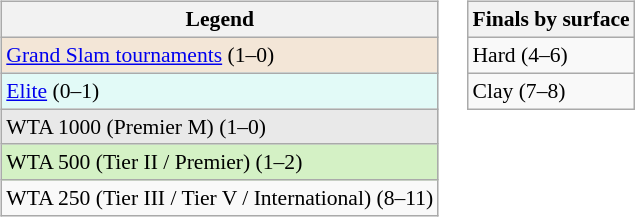<table>
<tr valign=top>
<td><br><table class=wikitable style=font-size:90%>
<tr>
<th>Legend</th>
</tr>
<tr>
<td bgcolor=#f3e6d7><a href='#'>Grand Slam tournaments</a> (1–0)</td>
</tr>
<tr>
<td bgcolor=#E2FAF7><a href='#'>Elite</a> (0–1)</td>
</tr>
<tr>
<td bgcolor=#e9e9e9>WTA 1000 (Premier M) (1–0)</td>
</tr>
<tr>
<td bgcolor=#d4f1c5>WTA 500 (Tier II / Premier) (1–2)</td>
</tr>
<tr>
<td>WTA 250 (Tier III / Tier V / International) (8–11)</td>
</tr>
</table>
</td>
<td><br><table class=wikitable  style=font-size:90%>
<tr>
<th>Finals by surface</th>
</tr>
<tr>
<td>Hard (4–6)</td>
</tr>
<tr>
<td>Clay (7–8)</td>
</tr>
</table>
</td>
</tr>
</table>
